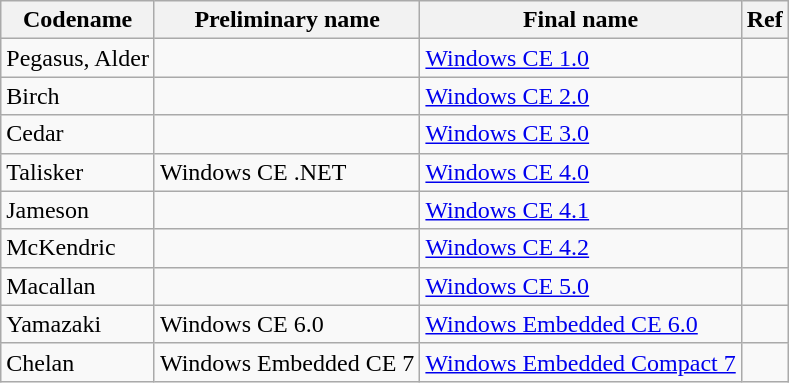<table class="sortable wikitable">
<tr>
<th>Codename</th>
<th>Preliminary name</th>
<th>Final name</th>
<th>Ref</th>
</tr>
<tr>
<td>Pegasus, Alder</td>
<td></td>
<td><a href='#'>Windows CE 1.0</a></td>
<td></td>
</tr>
<tr>
<td>Birch</td>
<td></td>
<td><a href='#'>Windows CE 2.0</a></td>
<td></td>
</tr>
<tr>
<td>Cedar</td>
<td></td>
<td><a href='#'>Windows CE 3.0</a></td>
<td></td>
</tr>
<tr>
<td>Talisker</td>
<td>Windows CE .NET</td>
<td><a href='#'>Windows CE 4.0</a></td>
<td></td>
</tr>
<tr>
<td>Jameson</td>
<td></td>
<td><a href='#'>Windows CE 4.1</a></td>
<td></td>
</tr>
<tr>
<td>McKendric</td>
<td></td>
<td><a href='#'>Windows CE 4.2</a></td>
<td></td>
</tr>
<tr>
<td>Macallan</td>
<td></td>
<td><a href='#'>Windows CE 5.0</a></td>
<td></td>
</tr>
<tr>
<td>Yamazaki</td>
<td>Windows CE 6.0</td>
<td><a href='#'>Windows Embedded CE 6.0</a></td>
<td></td>
</tr>
<tr>
<td>Chelan</td>
<td>Windows Embedded CE 7</td>
<td><a href='#'>Windows Embedded Compact 7</a></td>
<td></td>
</tr>
</table>
